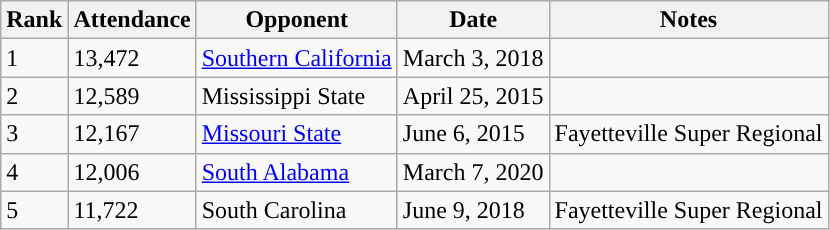<table class="wikitable" border="1">
<tr>
<th>Rank</th>
<th>Attendance</th>
<th>Opponent</th>
<th>Date</th>
<th>Notes</th>
</tr>
<tr>
<td>1</td>
<td>13,472</td>
<td><a href='#'>Southern California</a></td>
<td>March 3, 2018</td>
<td></td>
</tr>
<tr>
<td>2</td>
<td>12,589</td>
<td>Mississippi State</td>
<td>April 25, 2015</td>
<td></td>
</tr>
<tr>
<td>3</td>
<td>12,167</td>
<td><a href='#'>Missouri State</a></td>
<td>June 6, 2015</td>
<td>Fayetteville Super Regional</td>
</tr>
<tr>
<td>4</td>
<td>12,006</td>
<td><a href='#'>South Alabama</a></td>
<td>March 7, 2020</td>
<td></td>
</tr>
<tr>
<td>5</td>
<td>11,722</td>
<td>South Carolina</td>
<td>June 9, 2018</td>
<td>Fayetteville Super Regional</td>
</tr>
</table>
